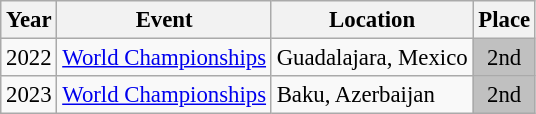<table class="wikitable" style="text-align:center; font-size:95%;">
<tr>
<th align=center>Year</th>
<th>Event</th>
<th>Location</th>
<th>Place</th>
</tr>
<tr>
<td>2022</td>
<td align="left"><a href='#'>World Championships</a></td>
<td align="left">Guadalajara, Mexico</td>
<td align="center" bgcolor="silver">2nd</td>
</tr>
<tr>
<td>2023</td>
<td align="left"><a href='#'>World Championships</a></td>
<td align="left">Baku, Azerbaijan</td>
<td align="center" bgcolor="silver">2nd</td>
</tr>
</table>
